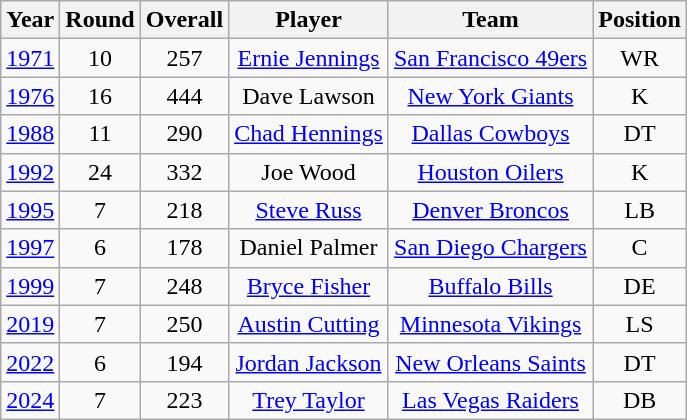<table class="wikitable sortable" style="text-align: center;">
<tr>
<th>Year</th>
<th>Round</th>
<th>Overall</th>
<th>Player</th>
<th>Team</th>
<th>Position</th>
</tr>
<tr>
<td><a href='#'>1971</a></td>
<td>10</td>
<td>257</td>
<td><a href='#'>Ernie Jennings</a></td>
<td><a href='#'>San Francisco 49ers</a></td>
<td>WR</td>
</tr>
<tr>
<td><a href='#'>1976</a></td>
<td>16</td>
<td>444</td>
<td>Dave Lawson</td>
<td><a href='#'>New York Giants</a></td>
<td>K</td>
</tr>
<tr>
<td><a href='#'>1988</a></td>
<td>11</td>
<td>290</td>
<td><a href='#'>Chad Hennings</a></td>
<td><a href='#'>Dallas Cowboys</a></td>
<td>DT</td>
</tr>
<tr>
<td><a href='#'>1992</a></td>
<td>24</td>
<td>332</td>
<td>Joe Wood</td>
<td><a href='#'>Houston Oilers</a></td>
<td>K</td>
</tr>
<tr>
<td><a href='#'>1995</a></td>
<td>7</td>
<td>218</td>
<td><a href='#'>Steve Russ</a></td>
<td><a href='#'>Denver Broncos</a></td>
<td>LB</td>
</tr>
<tr>
<td><a href='#'>1997</a></td>
<td>6</td>
<td>178</td>
<td>Daniel Palmer</td>
<td><a href='#'>San Diego Chargers</a></td>
<td>C</td>
</tr>
<tr>
<td><a href='#'>1999</a></td>
<td>7</td>
<td>248</td>
<td><a href='#'>Bryce Fisher</a></td>
<td><a href='#'>Buffalo Bills</a></td>
<td>DE</td>
</tr>
<tr>
<td><a href='#'>2019</a></td>
<td>7</td>
<td>250</td>
<td><a href='#'>Austin Cutting</a></td>
<td><a href='#'>Minnesota Vikings</a></td>
<td>LS</td>
</tr>
<tr>
<td><a href='#'>2022</a></td>
<td>6</td>
<td>194</td>
<td><a href='#'>Jordan Jackson</a></td>
<td><a href='#'>New Orleans Saints</a></td>
<td>DT</td>
</tr>
<tr>
<td><a href='#'>2024</a></td>
<td>7</td>
<td>223</td>
<td><a href='#'>Trey Taylor</a></td>
<td><a href='#'>Las Vegas Raiders</a></td>
<td>DB</td>
</tr>
</table>
